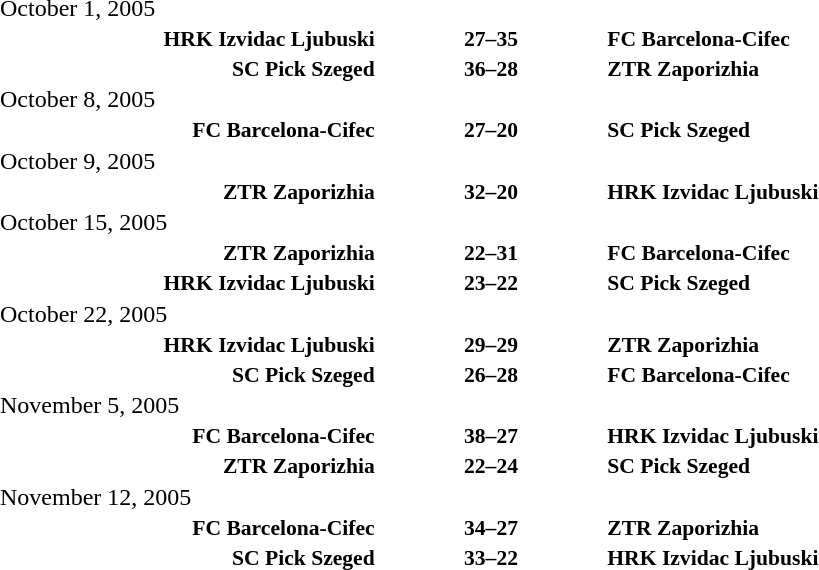<table width=100% cellspacing=1>
<tr>
<th width=20%></th>
<th width=12%></th>
<th width=20%></th>
<th></th>
</tr>
<tr>
<td>October 1, 2005</td>
</tr>
<tr style=font-size:90%>
<td align=right><strong>HRK Izvidac Ljubuski</strong></td>
<td align=center><strong>27–35</strong></td>
<td><strong>FC Barcelona-Cifec</strong></td>
</tr>
<tr style=font-size:90%>
<td align=right><strong>SC Pick Szeged</strong></td>
<td align=center><strong>36–28</strong></td>
<td><strong>ZTR Zaporizhia</strong></td>
</tr>
<tr>
<td>October 8, 2005</td>
</tr>
<tr style=font-size:90%>
<td align=right><strong>FC Barcelona-Cifec</strong></td>
<td align=center><strong>27–20</strong></td>
<td><strong>SC Pick Szeged</strong></td>
</tr>
<tr>
<td>October 9, 2005</td>
</tr>
<tr style=font-size:90%>
<td align=right><strong>ZTR Zaporizhia</strong></td>
<td align=center><strong>32–20</strong></td>
<td><strong>HRK Izvidac Ljubuski</strong></td>
</tr>
<tr>
<td>October 15, 2005</td>
</tr>
<tr style=font-size:90%>
<td align=right><strong>ZTR Zaporizhia</strong></td>
<td align=center><strong>22–31</strong></td>
<td><strong>FC Barcelona-Cifec</strong></td>
</tr>
<tr style=font-size:90%>
<td align=right><strong>HRK Izvidac Ljubuski</strong></td>
<td align=center><strong>23–22</strong></td>
<td><strong>SC Pick Szeged</strong></td>
</tr>
<tr>
<td>October 22, 2005</td>
</tr>
<tr style=font-size:90%>
<td align=right><strong>HRK Izvidac Ljubuski</strong></td>
<td align=center><strong>29–29</strong></td>
<td><strong>ZTR Zaporizhia</strong></td>
</tr>
<tr style=font-size:90%>
<td align=right><strong>SC Pick Szeged</strong></td>
<td align=center><strong>26–28</strong></td>
<td><strong>FC Barcelona-Cifec</strong></td>
</tr>
<tr>
<td>November 5, 2005</td>
</tr>
<tr style=font-size:90%>
<td align=right><strong>FC Barcelona-Cifec</strong></td>
<td align=center><strong>38–27</strong></td>
<td><strong>HRK Izvidac Ljubuski</strong></td>
</tr>
<tr style=font-size:90%>
<td align=right><strong>ZTR Zaporizhia</strong></td>
<td align=center><strong>22–24</strong></td>
<td><strong>SC Pick Szeged</strong></td>
</tr>
<tr>
<td>November 12, 2005</td>
</tr>
<tr style=font-size:90%>
<td align=right><strong>FC Barcelona-Cifec</strong></td>
<td align=center><strong>34–27</strong></td>
<td><strong>ZTR Zaporizhia</strong></td>
</tr>
<tr style=font-size:90%>
<td align=right><strong>SC Pick Szeged</strong></td>
<td align=center><strong>33–22</strong></td>
<td><strong>HRK Izvidac Ljubuski</strong></td>
</tr>
</table>
